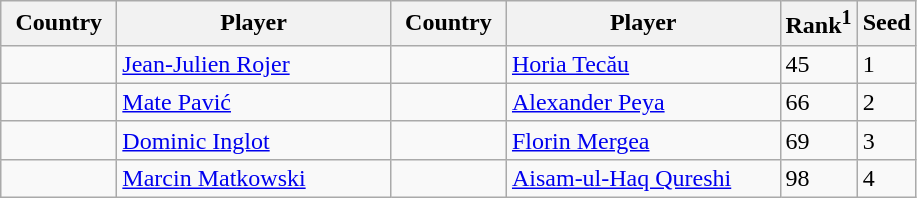<table class="sortable wikitable">
<tr>
<th width="70">Country</th>
<th width="175">Player</th>
<th width="70">Country</th>
<th width="175">Player</th>
<th>Rank<sup>1</sup></th>
<th>Seed</th>
</tr>
<tr>
<td></td>
<td><a href='#'>Jean-Julien Rojer</a></td>
<td></td>
<td><a href='#'>Horia Tecău</a></td>
<td>45</td>
<td>1</td>
</tr>
<tr>
<td></td>
<td><a href='#'>Mate Pavić</a></td>
<td></td>
<td><a href='#'>Alexander Peya</a></td>
<td>66</td>
<td>2</td>
</tr>
<tr>
<td></td>
<td><a href='#'>Dominic Inglot</a></td>
<td></td>
<td><a href='#'>Florin Mergea</a></td>
<td>69</td>
<td>3</td>
</tr>
<tr>
<td></td>
<td><a href='#'>Marcin Matkowski</a></td>
<td></td>
<td><a href='#'>Aisam-ul-Haq Qureshi</a></td>
<td>98</td>
<td>4</td>
</tr>
</table>
